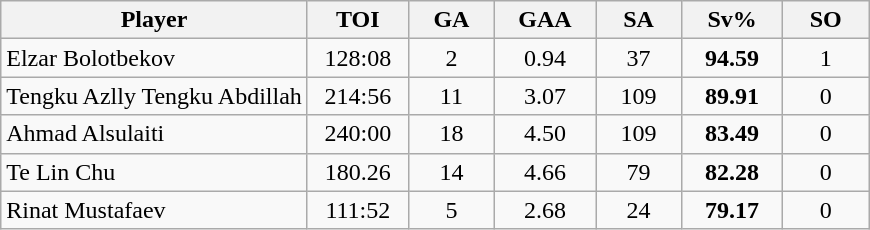<table class="wikitable sortable" style="text-align:center;">
<tr>
<th>Player</th>
<th style="width:60px;">TOI</th>
<th style="width:50px;">GA</th>
<th style="width:60px;">GAA</th>
<th style="width:50px;">SA</th>
<th style="width:60px;">Sv%</th>
<th style="width:50px;">SO</th>
</tr>
<tr>
<td style="text-align:left;"> Elzar Bolotbekov</td>
<td>128:08</td>
<td>2</td>
<td>0.94</td>
<td>37</td>
<td><strong>94.59</strong></td>
<td>1</td>
</tr>
<tr>
<td style="text-align:left;"> Tengku Azlly Tengku Abdillah</td>
<td>214:56</td>
<td>11</td>
<td>3.07</td>
<td>109</td>
<td><strong>89.91</strong></td>
<td>0</td>
</tr>
<tr>
<td style="text-align:left;"> Ahmad Alsulaiti</td>
<td>240:00</td>
<td>18</td>
<td>4.50</td>
<td>109</td>
<td><strong>83.49</strong></td>
<td>0</td>
</tr>
<tr>
<td style="text-align:left;"> Te Lin Chu</td>
<td>180.26</td>
<td>14</td>
<td>4.66</td>
<td>79</td>
<td><strong>82.28</strong></td>
<td>0</td>
</tr>
<tr>
<td style="text-align:left;"> Rinat Mustafaev</td>
<td>111:52</td>
<td>5</td>
<td>2.68</td>
<td>24</td>
<td><strong>79.17</strong></td>
<td>0</td>
</tr>
</table>
